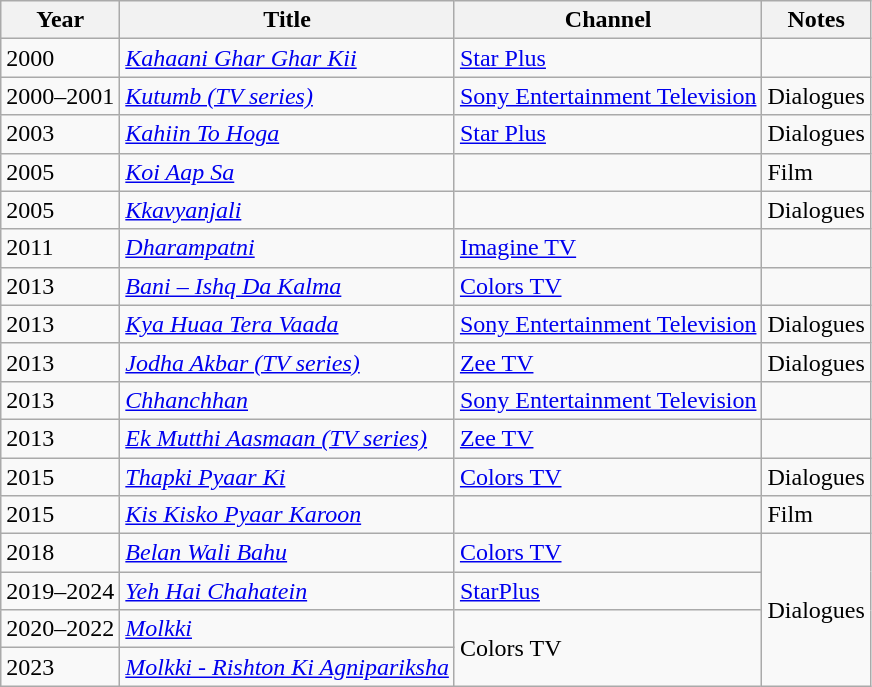<table class="wikitable sortable">
<tr>
<th>Year</th>
<th>Title</th>
<th>Channel</th>
<th class="unsortable">Notes</th>
</tr>
<tr>
<td>2000</td>
<td><em><a href='#'>Kahaani Ghar Ghar Kii</a></em></td>
<td><a href='#'>Star Plus</a></td>
<td></td>
</tr>
<tr>
<td>2000–2001</td>
<td><em><a href='#'>Kutumb (TV series)</a></em></td>
<td><a href='#'>Sony Entertainment Television</a></td>
<td>Dialogues</td>
</tr>
<tr>
<td>2003</td>
<td><em><a href='#'>Kahiin To Hoga</a></em></td>
<td><a href='#'>Star Plus</a></td>
<td>Dialogues</td>
</tr>
<tr>
<td>2005</td>
<td><em><a href='#'>Koi Aap Sa</a></em></td>
<td></td>
<td>Film</td>
</tr>
<tr>
<td>2005</td>
<td><em><a href='#'>Kkavyanjali</a></em></td>
<td></td>
<td>Dialogues</td>
</tr>
<tr>
<td>2011</td>
<td><em><a href='#'>Dharampatni</a></em></td>
<td><a href='#'>Imagine TV</a></td>
<td></td>
</tr>
<tr>
<td>2013</td>
<td><em><a href='#'>Bani – Ishq Da Kalma</a></em></td>
<td><a href='#'>Colors TV</a></td>
<td></td>
</tr>
<tr>
<td>2013</td>
<td><em><a href='#'>Kya Huaa Tera Vaada</a></em></td>
<td><a href='#'>Sony Entertainment Television</a></td>
<td>Dialogues</td>
</tr>
<tr>
<td>2013</td>
<td><em><a href='#'>Jodha Akbar (TV series)</a></em></td>
<td><a href='#'>Zee TV</a></td>
<td>Dialogues</td>
</tr>
<tr>
<td>2013</td>
<td><em><a href='#'>Chhanchhan</a></em></td>
<td><a href='#'>Sony Entertainment Television</a></td>
<td></td>
</tr>
<tr>
<td>2013</td>
<td><em><a href='#'>Ek Mutthi Aasmaan (TV series)</a></em></td>
<td><a href='#'>Zee TV</a></td>
<td></td>
</tr>
<tr>
<td>2015</td>
<td><em><a href='#'>Thapki Pyaar Ki</a></em></td>
<td><a href='#'>Colors TV</a></td>
<td>Dialogues</td>
</tr>
<tr>
<td>2015</td>
<td><em><a href='#'>Kis Kisko Pyaar Karoon</a></em></td>
<td></td>
<td>Film</td>
</tr>
<tr>
<td>2018</td>
<td><em><a href='#'>Belan Wali Bahu</a></em></td>
<td><a href='#'>Colors TV</a></td>
<td rowspan="4">Dialogues</td>
</tr>
<tr>
<td>2019–2024</td>
<td><em><a href='#'>Yeh Hai Chahatein</a></em></td>
<td><a href='#'>StarPlus</a></td>
</tr>
<tr>
<td>2020–2022</td>
<td><em><a href='#'>Molkki</a></em></td>
<td rowspan="2">Colors TV</td>
</tr>
<tr>
<td>2023</td>
<td><em><a href='#'>Molkki - Rishton Ki Agnipariksha</a></em></td>
</tr>
</table>
